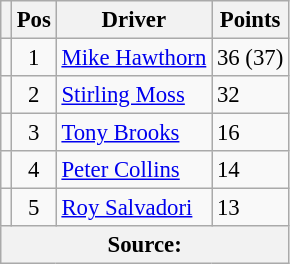<table class="wikitable" style="font-size: 95%;">
<tr>
<th></th>
<th>Pos</th>
<th>Driver</th>
<th>Points</th>
</tr>
<tr>
<td align="left"></td>
<td align="center">1</td>
<td> <a href='#'>Mike Hawthorn</a></td>
<td align="left">36 (37)</td>
</tr>
<tr>
<td align="left"></td>
<td align="center">2</td>
<td> <a href='#'>Stirling Moss</a></td>
<td align="left">32</td>
</tr>
<tr>
<td align="left"></td>
<td align="center">3</td>
<td> <a href='#'>Tony Brooks</a></td>
<td align="left">16</td>
</tr>
<tr>
<td align="left"></td>
<td align="center">4</td>
<td> <a href='#'>Peter Collins</a></td>
<td align="left">14</td>
</tr>
<tr>
<td align="left"></td>
<td align="center">5</td>
<td> <a href='#'>Roy Salvadori</a></td>
<td align="left">13</td>
</tr>
<tr>
<th colspan=4>Source: </th>
</tr>
</table>
